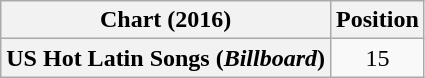<table class="wikitable plainrowheaders" style="text-align:center">
<tr>
<th scope="col">Chart (2016)</th>
<th scope="col">Position</th>
</tr>
<tr>
<th scope="row">US Hot Latin Songs (<em>Billboard</em>)</th>
<td>15</td>
</tr>
</table>
